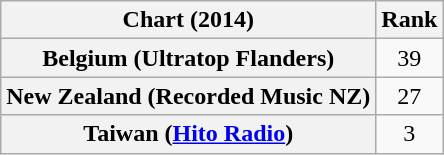<table class="wikitable plainrowheaders">
<tr>
<th scope="col">Chart (2014)</th>
<th scope="col">Rank</th>
</tr>
<tr>
<th scope="row">Belgium (Ultratop Flanders)</th>
<td style="text-align:center;">39</td>
</tr>
<tr>
<th scope="row">New Zealand (Recorded Music NZ)</th>
<td style="text-align:center;">27</td>
</tr>
<tr>
<th scope="row">Taiwan (<a href='#'>Hito Radio</a>)</th>
<td style="text-align:center;">3</td>
</tr>
</table>
